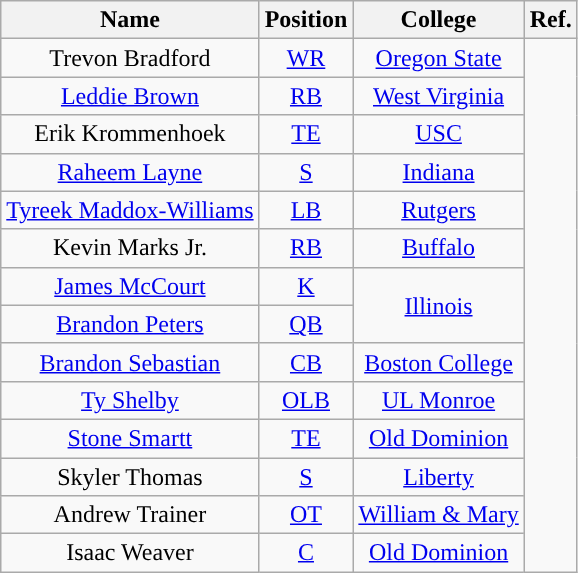<table class="wikitable" style="text-align:center">
<tr>
<th>Name</th>
<th>Position</th>
<th>College</th>
<th>Ref.</th>
</tr>
<tr>
<td>Trevon Bradford</td>
<td><a href='#'>WR</a></td>
<td><a href='#'>Oregon State</a></td>
<td rowspan = 14></td>
</tr>
<tr>
<td><a href='#'>Leddie Brown</a></td>
<td><a href='#'>RB</a></td>
<td><a href='#'>West Virginia</a></td>
</tr>
<tr>
<td>Erik Krommenhoek</td>
<td><a href='#'>TE</a></td>
<td><a href='#'>USC</a></td>
</tr>
<tr>
<td><a href='#'>Raheem Layne</a></td>
<td><a href='#'>S</a></td>
<td><a href='#'>Indiana</a></td>
</tr>
<tr>
<td><a href='#'>Tyreek Maddox-Williams</a></td>
<td><a href='#'>LB</a></td>
<td><a href='#'>Rutgers</a></td>
</tr>
<tr>
<td>Kevin Marks Jr.</td>
<td><a href='#'>RB</a></td>
<td><a href='#'>Buffalo</a></td>
</tr>
<tr>
<td><a href='#'>James McCourt</a></td>
<td><a href='#'>K</a></td>
<td rowspan = 2><a href='#'>Illinois</a></td>
</tr>
<tr>
<td><a href='#'>Brandon Peters</a></td>
<td><a href='#'>QB</a></td>
</tr>
<tr>
<td><a href='#'>Brandon Sebastian</a></td>
<td><a href='#'>CB</a></td>
<td><a href='#'>Boston College</a></td>
</tr>
<tr>
<td><a href='#'>Ty Shelby</a></td>
<td><a href='#'>OLB</a></td>
<td><a href='#'>UL Monroe</a></td>
</tr>
<tr>
<td><a href='#'>Stone Smartt</a></td>
<td><a href='#'>TE</a></td>
<td><a href='#'>Old Dominion</a></td>
</tr>
<tr>
<td>Skyler Thomas</td>
<td><a href='#'>S</a></td>
<td><a href='#'>Liberty</a></td>
</tr>
<tr>
<td>Andrew Trainer</td>
<td><a href='#'>OT</a></td>
<td><a href='#'>William & Mary</a></td>
</tr>
<tr>
<td>Isaac Weaver</td>
<td><a href='#'>C</a></td>
<td><a href='#'>Old Dominion</a></td>
</tr>
</table>
